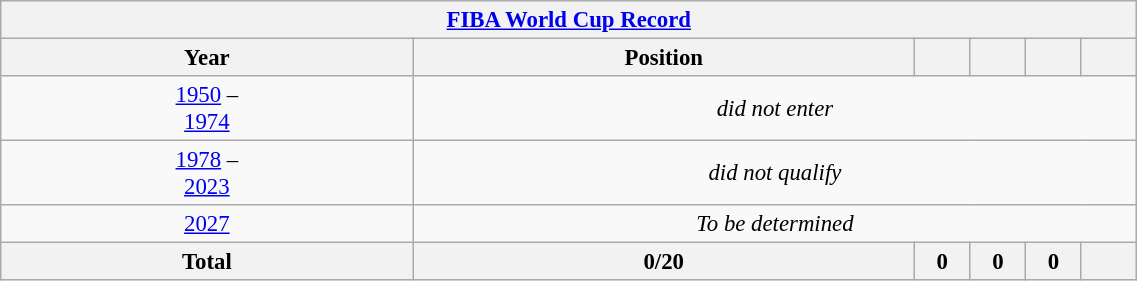<table class="wikitable"  style="text-align:center; font-size:95%; width:60%;">
<tr>
<th colspan=6><a href='#'>FIBA World Cup Record</a></th>
</tr>
<tr>
<th>Year</th>
<th>Position</th>
<th width=30></th>
<th width=30></th>
<th width=30></th>
<th width=30></th>
</tr>
<tr>
<td> <a href='#'>1950</a> –<br> <a href='#'>1974</a></td>
<td colspan="5" style="text-align:center;"><em>did not enter</em></td>
</tr>
<tr>
<td> <a href='#'>1978</a> –<br> <a href='#'>2023</a></td>
<td colspan="5" style="text-align:center;"><em>did not qualify</em></td>
</tr>
<tr>
<td> <a href='#'>2027</a></td>
<td colspan="5" style="5" style="text-align:center;"><em>To be determined</em></td>
</tr>
<tr>
<th>Total</th>
<th>0/20</th>
<th>0</th>
<th>0</th>
<th>0</th>
<th></th>
</tr>
</table>
